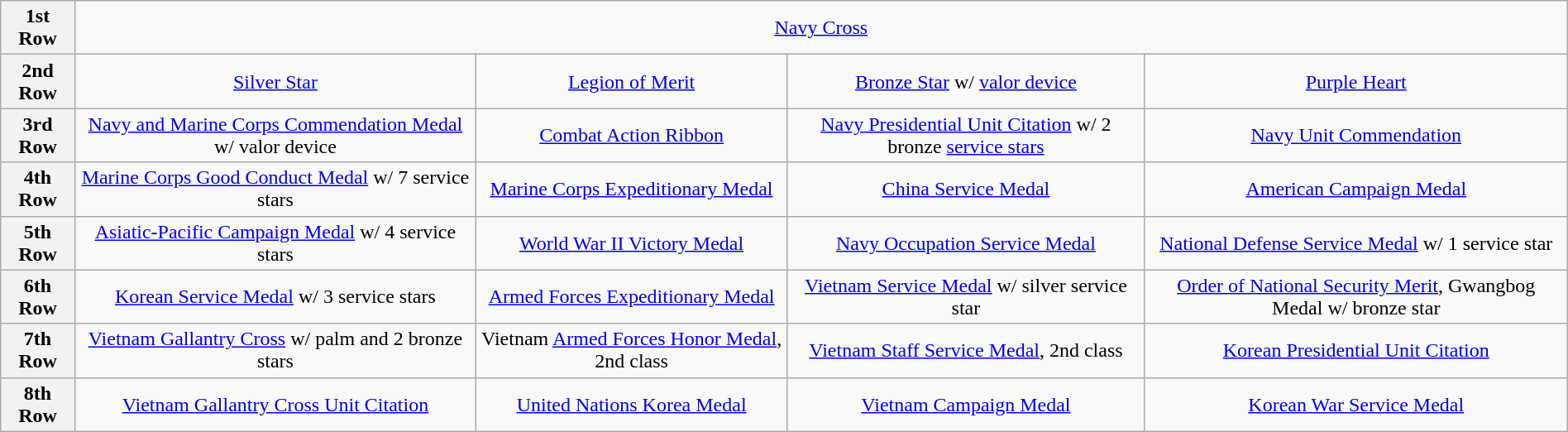<table class="wikitable" style="margin:1em auto; text-align:center;">
<tr>
<th>1st Row</th>
<td colspan="16"><a href='#'>Navy Cross</a></td>
</tr>
<tr>
<th>2nd Row</th>
<td><a href='#'>Silver Star</a></td>
<td><a href='#'>Legion of Merit</a></td>
<td><a href='#'>Bronze Star</a> w/ <a href='#'>valor device</a></td>
<td><a href='#'>Purple Heart</a></td>
</tr>
<tr>
<th>3rd Row</th>
<td><a href='#'>Navy and Marine Corps Commendation Medal</a> w/ valor device</td>
<td><a href='#'>Combat Action Ribbon</a></td>
<td><a href='#'>Navy Presidential Unit Citation</a> w/ 2 bronze <a href='#'>service stars</a></td>
<td><a href='#'>Navy Unit Commendation</a></td>
</tr>
<tr>
<th>4th Row</th>
<td><a href='#'>Marine Corps Good Conduct Medal</a> w/ 7 service stars</td>
<td><a href='#'>Marine Corps Expeditionary Medal</a></td>
<td><a href='#'>China Service Medal</a></td>
<td><a href='#'>American Campaign Medal</a></td>
</tr>
<tr>
<th>5th Row</th>
<td><a href='#'>Asiatic-Pacific Campaign Medal</a> w/ 4 service stars</td>
<td><a href='#'>World War II Victory Medal</a></td>
<td><a href='#'>Navy Occupation Service Medal</a></td>
<td><a href='#'>National Defense Service Medal</a> w/ 1 service star</td>
</tr>
<tr>
<th>6th Row</th>
<td><a href='#'>Korean Service Medal</a> w/ 3 service stars</td>
<td><a href='#'>Armed Forces Expeditionary Medal</a></td>
<td><a href='#'>Vietnam Service Medal</a> w/ silver service star</td>
<td><a href='#'>Order of National Security Merit</a>, Gwangbog Medal w/ bronze star</td>
</tr>
<tr>
<th>7th Row</th>
<td><a href='#'>Vietnam Gallantry Cross</a> w/ palm and 2 bronze stars</td>
<td>Vietnam <a href='#'>Armed Forces Honor Medal</a>, 2nd class</td>
<td><a href='#'>Vietnam Staff Service Medal</a>, 2nd class</td>
<td><a href='#'>Korean Presidential Unit Citation</a></td>
</tr>
<tr>
<th>8th Row</th>
<td><a href='#'>Vietnam Gallantry Cross Unit Citation</a></td>
<td><a href='#'>United Nations Korea Medal</a></td>
<td><a href='#'>Vietnam Campaign Medal</a></td>
<td><a href='#'>Korean War Service Medal</a></td>
</tr>
</table>
